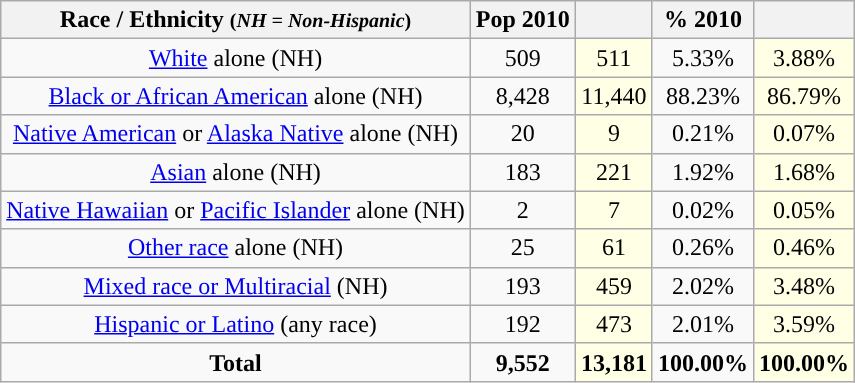<table class="wikitable" style="text-align:center;">
<tr>
<th>Race / Ethnicity <small>(<em>NH = Non-Hispanic</em>)</small></th>
<th>Pop 2010</th>
<th></th>
<th>% 2010</th>
<th></th>
</tr>
<tr>
<td><a href='#'>White</a> alone (NH)</td>
<td>509</td>
<td style='background: #ffffe6;'>511</td>
<td>5.33%</td>
<td style='background: #ffffe6;'>3.88%</td>
</tr>
<tr>
<td><a href='#'>Black or African American</a> alone (NH)</td>
<td>8,428</td>
<td style='background: #ffffe6;'>11,440</td>
<td>88.23%</td>
<td style='background: #ffffe6;'>86.79%</td>
</tr>
<tr>
<td><a href='#'>Native American</a> or <a href='#'>Alaska Native</a> alone (NH)</td>
<td>20</td>
<td style='background: #ffffe6;'>9</td>
<td>0.21%</td>
<td style='background: #ffffe6;'>0.07%</td>
</tr>
<tr>
<td><a href='#'>Asian</a> alone (NH)</td>
<td>183</td>
<td style='background: #ffffe6;'>221</td>
<td>1.92%</td>
<td style='background: #ffffe6;'>1.68%</td>
</tr>
<tr>
<td><a href='#'>Native Hawaiian</a> or <a href='#'>Pacific Islander</a> alone (NH)</td>
<td>2</td>
<td style='background: #ffffe6;'>7</td>
<td>0.02%</td>
<td style='background: #ffffe6;'>0.05%</td>
</tr>
<tr>
<td><a href='#'>Other race</a> alone (NH)</td>
<td>25</td>
<td style='background: #ffffe6;'>61</td>
<td>0.26%</td>
<td style='background: #ffffe6;'>0.46%</td>
</tr>
<tr>
<td><a href='#'>Mixed race or Multiracial</a> (NH)</td>
<td>193</td>
<td style='background: #ffffe6;'>459</td>
<td>2.02%</td>
<td style='background: #ffffe6;'>3.48%</td>
</tr>
<tr>
<td><a href='#'>Hispanic or Latino</a> (any race)</td>
<td>192</td>
<td style='background: #ffffe6;'>473</td>
<td>2.01%</td>
<td style='background: #ffffe6;'>3.59%</td>
</tr>
<tr>
<td><strong>Total</strong></td>
<td><strong>9,552</strong></td>
<td style='background: #ffffe6;'><strong>13,181</strong></td>
<td><strong>100.00%</strong></td>
<td style='background: #ffffe6;'><strong>100.00%</strong></td>
</tr>
</table>
